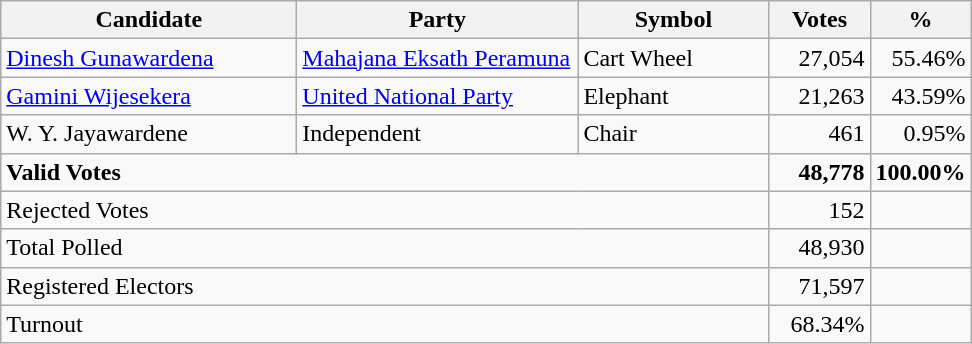<table class="wikitable" border="1" style="text-align:right;">
<tr>
<th align=left width="190">Candidate</th>
<th align=left width="180">Party</th>
<th align=left width="120">Symbol</th>
<th align=left width="60">Votes</th>
<th align=left width="60">%</th>
</tr>
<tr>
<td align=left><a href='#'>Dinesh Gunawardena</a></td>
<td align=left><a href='#'>Mahajana Eksath Peramuna</a></td>
<td align=left>Cart Wheel</td>
<td>27,054</td>
<td>55.46%</td>
</tr>
<tr>
<td align=left><a href='#'>Gamini Wijesekera</a></td>
<td align=left><a href='#'>United National Party</a></td>
<td align=left>Elephant</td>
<td>21,263</td>
<td>43.59%</td>
</tr>
<tr>
<td align=left>W. Y. Jayawardene</td>
<td align=left>Independent</td>
<td align=left>Chair</td>
<td>461</td>
<td>0.95%</td>
</tr>
<tr>
<td align=left colspan=3><strong>Valid Votes</strong></td>
<td><strong>48,778</strong></td>
<td><strong>100.00%</strong></td>
</tr>
<tr>
<td align=left colspan=3>Rejected Votes</td>
<td>152</td>
<td></td>
</tr>
<tr>
<td align=left colspan=3>Total Polled</td>
<td>48,930</td>
<td></td>
</tr>
<tr>
<td align=left colspan=3>Registered Electors</td>
<td>71,597</td>
<td></td>
</tr>
<tr>
<td align=left colspan=3>Turnout</td>
<td>68.34%</td>
</tr>
</table>
